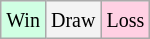<table class="wikitable" style="text-align: center">
<tr>
<td style="background-color: #d0ffe3;"><small>Win</small></td>
<td style="background-color: #f3f3f3;"><small>Draw</small></td>
<td style="background-color: #ffd0e3;"><small>Loss</small></td>
</tr>
</table>
